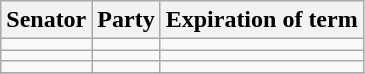<table class="wikitable" style="text-align:center;">
<tr>
<th>Senator</th>
<th>Party</th>
<th>Expiration of term</th>
</tr>
<tr>
<td></td>
<td></td>
<td></td>
</tr>
<tr>
<td></td>
<td></td>
<td></td>
</tr>
<tr>
<td></td>
<td></td>
<td></td>
</tr>
<tr>
</tr>
</table>
